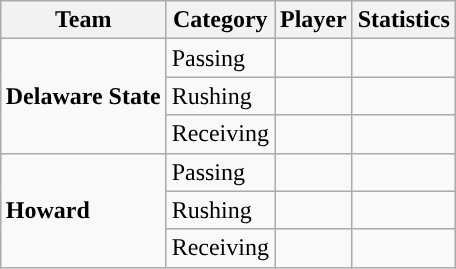<table class="wikitable" style="float: right;">
<tr>
<th>Team</th>
<th>Category</th>
<th>Player</th>
<th>Statistics</th>
</tr>
<tr>
<td rowspan=3><strong>Delaware State</strong></td>
<td>Passing</td>
<td></td>
<td></td>
</tr>
<tr>
<td>Rushing</td>
<td></td>
<td></td>
</tr>
<tr>
<td>Receiving</td>
<td></td>
<td></td>
</tr>
<tr>
<td rowspan=3><strong>Howard</strong></td>
<td>Passing</td>
<td></td>
<td></td>
</tr>
<tr>
<td>Rushing</td>
<td></td>
<td></td>
</tr>
<tr>
<td>Receiving</td>
<td></td>
<td></td>
</tr>
</table>
